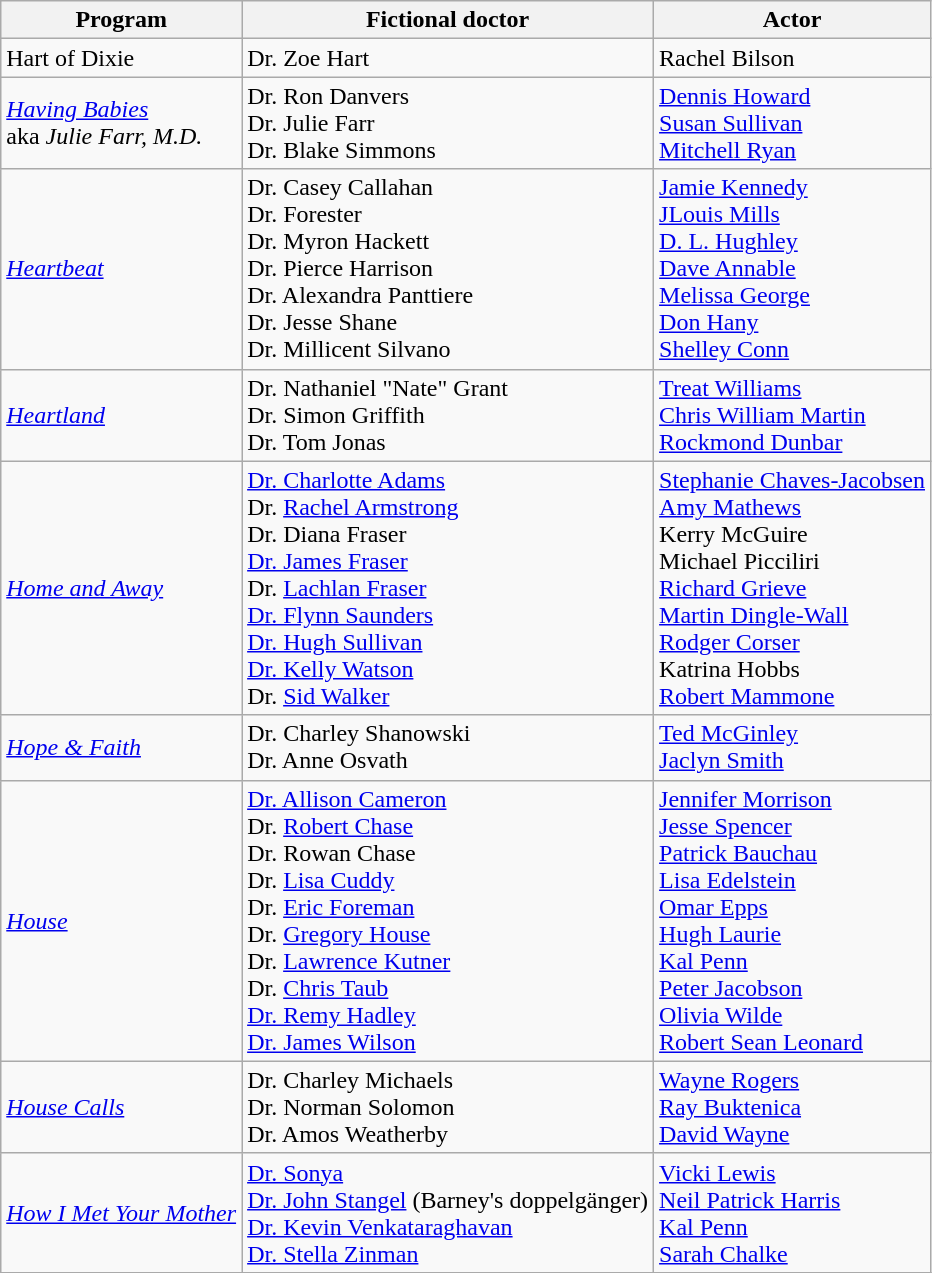<table class="wikitable">
<tr>
<th>Program</th>
<th>Fictional doctor</th>
<th>Actor</th>
</tr>
<tr>
<td>Hart of Dixie</td>
<td>Dr. Zoe Hart</td>
<td>Rachel Bilson</td>
</tr>
<tr>
<td><em><a href='#'>Having Babies</a></em><br>aka <em>Julie Farr, M.D.</em></td>
<td>Dr. Ron Danvers<br>Dr. Julie Farr<br>Dr. Blake Simmons</td>
<td><a href='#'>Dennis Howard</a><br><a href='#'>Susan Sullivan</a><br><a href='#'>Mitchell Ryan</a></td>
</tr>
<tr>
<td><em><a href='#'>Heartbeat</a></em></td>
<td>Dr. Casey Callahan<br>Dr. Forester<br>Dr. Myron Hackett<br>Dr. Pierce Harrison<br>Dr. Alexandra Panttiere<br>Dr. Jesse Shane<br>Dr. Millicent Silvano</td>
<td><a href='#'>Jamie Kennedy</a><br><a href='#'>JLouis Mills</a><br><a href='#'>D. L. Hughley</a><br><a href='#'>Dave Annable</a><br><a href='#'>Melissa George</a><br><a href='#'>Don Hany</a><br><a href='#'>Shelley Conn</a></td>
</tr>
<tr>
<td><em><a href='#'>Heartland</a></em></td>
<td>Dr. Nathaniel "Nate" Grant<br>Dr. Simon Griffith<br>Dr. Tom Jonas</td>
<td><a href='#'>Treat Williams</a><br><a href='#'>Chris William Martin</a><br><a href='#'>Rockmond Dunbar</a></td>
</tr>
<tr>
<td><em><a href='#'>Home and Away</a></em></td>
<td><a href='#'>Dr. Charlotte Adams</a><br>Dr. <a href='#'>Rachel Armstrong</a><br>Dr. Diana Fraser<br><a href='#'>Dr. James Fraser</a><br>Dr. <a href='#'>Lachlan Fraser</a><br><a href='#'>Dr. Flynn Saunders</a><br><a href='#'>Dr. Hugh Sullivan</a><br><a href='#'>Dr. Kelly Watson</a><br>Dr. <a href='#'>Sid Walker</a></td>
<td><a href='#'>Stephanie Chaves-Jacobsen</a><br><a href='#'>Amy Mathews</a><br>Kerry McGuire<br>Michael Picciliri<br><a href='#'>Richard Grieve</a><br><a href='#'>Martin Dingle-Wall</a><br><a href='#'>Rodger Corser</a><br>Katrina Hobbs<br><a href='#'>Robert Mammone</a></td>
</tr>
<tr>
<td><em><a href='#'>Hope & Faith</a></em></td>
<td>Dr. Charley Shanowski<br>Dr. Anne Osvath</td>
<td><a href='#'>Ted McGinley</a><br><a href='#'>Jaclyn Smith</a></td>
</tr>
<tr>
<td><em><a href='#'>House</a></em></td>
<td><a href='#'>Dr. Allison Cameron</a><br>Dr. <a href='#'>Robert Chase</a><br>Dr. Rowan Chase<br>Dr. <a href='#'>Lisa Cuddy</a><br>Dr. <a href='#'>Eric Foreman</a><br>Dr. <a href='#'>Gregory House</a><br>Dr. <a href='#'>Lawrence Kutner</a><br>Dr. <a href='#'>Chris Taub</a><br><a href='#'>Dr. Remy Hadley</a><br><a href='#'>Dr. James Wilson</a></td>
<td><a href='#'>Jennifer Morrison</a><br><a href='#'>Jesse Spencer</a><br><a href='#'>Patrick Bauchau</a><br><a href='#'>Lisa Edelstein</a><br><a href='#'>Omar Epps</a><br><a href='#'>Hugh Laurie</a><br><a href='#'>Kal Penn</a><br><a href='#'>Peter Jacobson</a><br><a href='#'>Olivia Wilde</a><br><a href='#'>Robert Sean Leonard</a></td>
</tr>
<tr>
<td><em><a href='#'>House Calls</a></em></td>
<td>Dr. Charley Michaels<br>Dr. Norman Solomon<br>Dr. Amos Weatherby</td>
<td><a href='#'>Wayne Rogers</a><br><a href='#'>Ray Buktenica</a><br><a href='#'>David Wayne</a></td>
</tr>
<tr>
<td><em><a href='#'>How I Met Your Mother</a></em></td>
<td><a href='#'>Dr. Sonya</a><br><a href='#'>Dr. John Stangel</a> (Barney's doppelgänger)<br><a href='#'>Dr. Kevin Venkataraghavan</a><br><a href='#'>Dr. Stella Zinman</a></td>
<td><a href='#'>Vicki Lewis</a><br><a href='#'>Neil Patrick Harris</a><br><a href='#'>Kal Penn</a><br><a href='#'>Sarah Chalke</a></td>
</tr>
<tr>
</tr>
</table>
